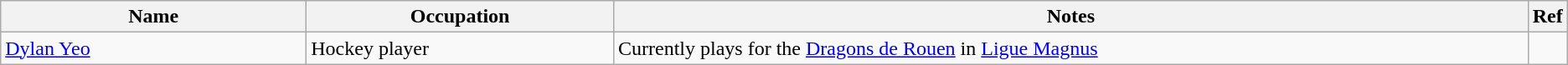<table class="wikitable sortable">
<tr align=left>
<th style="width:20%;">Name</th>
<th style="width:20%;">Occupation</th>
<th style="width:60%;">Notes</th>
<th style="width:20%;">Ref</th>
</tr>
<tr>
<td><a href='#'>Dylan Yeo</a></td>
<td>Hockey player</td>
<td>Currently plays for the <a href='#'>Dragons de Rouen</a> in <a href='#'>Ligue Magnus</a></td>
<td></td>
</tr>
</table>
